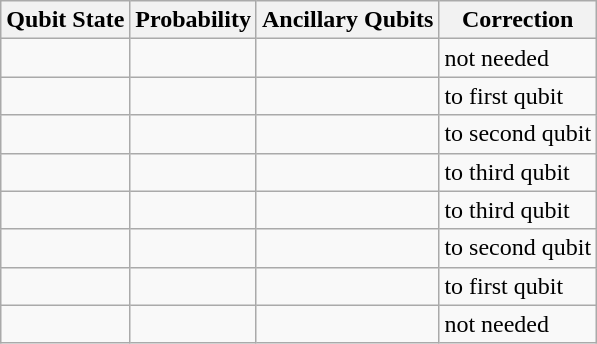<table class="wikitable">
<tr>
<th>Qubit State</th>
<th>Probability</th>
<th>Ancillary Qubits</th>
<th>Correction</th>
</tr>
<tr>
<td></td>
<td></td>
<td></td>
<td>not needed</td>
</tr>
<tr>
<td></td>
<td></td>
<td></td>
<td> to first qubit</td>
</tr>
<tr>
<td></td>
<td></td>
<td></td>
<td> to second qubit</td>
</tr>
<tr>
<td></td>
<td></td>
<td></td>
<td> to third qubit</td>
</tr>
<tr>
<td></td>
<td></td>
<td></td>
<td> to third qubit</td>
</tr>
<tr>
<td></td>
<td></td>
<td></td>
<td> to second qubit</td>
</tr>
<tr>
<td></td>
<td></td>
<td></td>
<td> to first qubit</td>
</tr>
<tr>
<td></td>
<td></td>
<td></td>
<td>not needed</td>
</tr>
</table>
